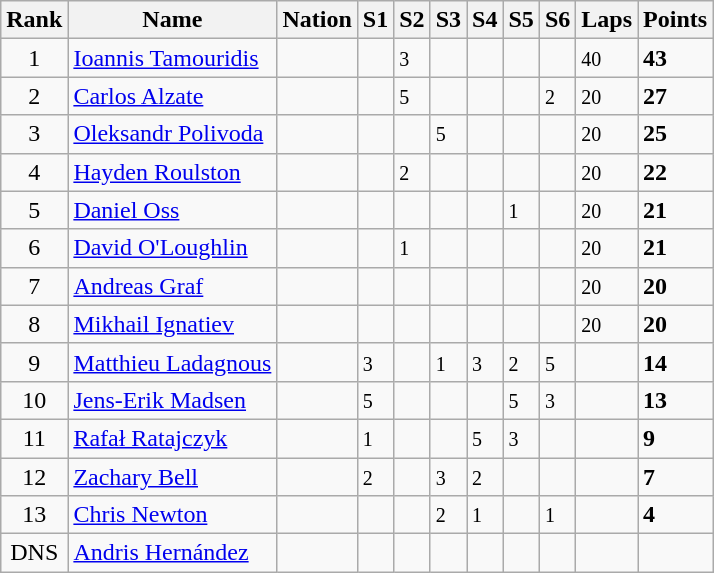<table class=wikitable sortable style=text-align:center>
<tr>
<th>Rank</th>
<th>Name</th>
<th>Nation</th>
<th>S1</th>
<th>S2</th>
<th>S3</th>
<th>S4</th>
<th>S5</th>
<th>S6</th>
<th>Laps</th>
<th>Points</th>
</tr>
<tr style=background: #ccffcc;>
<td>1</td>
<td align=left><a href='#'>Ioannis Tamouridis</a></td>
<td align=left></td>
<td align=left><small></small></td>
<td align=left><small>3</small></td>
<td align=left><small></small></td>
<td align=left><small></small></td>
<td align=left><small></small></td>
<td align=left><small></small></td>
<td align=left><small>40</small></td>
<td align=left><strong>43</strong></td>
</tr>
<tr style=background: #ccffcc;>
<td>2</td>
<td align=left><a href='#'>Carlos Alzate</a></td>
<td align=left></td>
<td align=left><small></small></td>
<td align=left><small>5</small></td>
<td align=left><small></small></td>
<td align=left><small></small></td>
<td align=left><small></small></td>
<td align=left><small>2</small></td>
<td align=left><small>20</small></td>
<td align=left><strong>27</strong></td>
</tr>
<tr style=background: #ccffcc;>
<td>3</td>
<td align=left><a href='#'>Oleksandr Polivoda</a></td>
<td align=left></td>
<td align=left><small></small></td>
<td align=left><small></small></td>
<td align=left><small>5</small></td>
<td align=left><small></small></td>
<td align=left><small></small></td>
<td align=left><small></small></td>
<td align=left><small>20</small></td>
<td align=left><strong>25</strong></td>
</tr>
<tr style=background: #ccffcc;>
<td>4</td>
<td align=left><a href='#'>Hayden Roulston</a></td>
<td align=left></td>
<td align=left><small></small></td>
<td align=left><small>2</small></td>
<td align=left><small></small></td>
<td align=left><small></small></td>
<td align=left><small></small></td>
<td align=left><small></small></td>
<td align=left><small>20</small></td>
<td align=left><strong>22</strong></td>
</tr>
<tr style=background: #ccffcc;>
<td>5</td>
<td align=left><a href='#'>Daniel Oss</a></td>
<td align=left></td>
<td align=left><small></small></td>
<td align=left><small></small></td>
<td align=left><small></small></td>
<td align=left><small></small></td>
<td align=left><small>1</small></td>
<td align=left><small></small></td>
<td align=left><small>20</small></td>
<td align=left><strong>21</strong></td>
</tr>
<tr style=background: #ccffcc;>
<td>6</td>
<td align=left><a href='#'>David O'Loughlin</a></td>
<td align=left></td>
<td align=left><small></small></td>
<td align=left><small>1</small></td>
<td align=left><small></small></td>
<td align=left><small></small></td>
<td align=left><small></small></td>
<td align=left><small></small></td>
<td align=left><small>20</small></td>
<td align=left><strong>21</strong></td>
</tr>
<tr style=background: #ccffcc;>
<td>7</td>
<td align=left><a href='#'>Andreas Graf</a></td>
<td align=left></td>
<td align=left><small></small></td>
<td align=left><small></small></td>
<td align=left><small></small></td>
<td align=left><small></small></td>
<td align=left><small></small></td>
<td align=left><small></small></td>
<td align=left><small>20</small></td>
<td align=left><strong>20</strong></td>
</tr>
<tr style=background: #ccffcc;>
<td>8</td>
<td align=left><a href='#'>Mikhail Ignatiev</a></td>
<td align=left></td>
<td align=left><small></small></td>
<td align=left><small></small></td>
<td align=left><small></small></td>
<td align=left><small></small></td>
<td align=left><small></small></td>
<td align=left><small></small></td>
<td align=left><small>20</small></td>
<td align=left><strong>20</strong></td>
</tr>
<tr style=background: #ccffcc;>
<td>9</td>
<td align=left><a href='#'>Matthieu Ladagnous</a></td>
<td align=left></td>
<td align=left><small>3</small></td>
<td align=left><small></small></td>
<td align=left><small>1</small></td>
<td align=left><small>3</small></td>
<td align=left><small>2</small></td>
<td align=left><small>5</small></td>
<td align=left><small></small></td>
<td align=left><strong>14</strong></td>
</tr>
<tr style=background: #ccffcc;>
<td>10</td>
<td align=left><a href='#'>Jens-Erik Madsen</a></td>
<td align=left></td>
<td align=left><small>5</small></td>
<td align=left><small></small></td>
<td align=left><small></small></td>
<td align=left><small></small></td>
<td align=left><small>5</small></td>
<td align=left><small>3</small></td>
<td align=left><small></small></td>
<td align=left><strong>13</strong></td>
</tr>
<tr style=background: #ccffcc;>
<td>11</td>
<td align=left><a href='#'>Rafał Ratajczyk</a></td>
<td align=left></td>
<td align=left><small>1</small></td>
<td align=left><small></small></td>
<td align=left><small></small></td>
<td align=left><small>5</small></td>
<td align=left><small>3</small></td>
<td align=left><small></small></td>
<td align=left><small></small></td>
<td align=left><strong>9</strong></td>
</tr>
<tr>
<td>12</td>
<td align=left><a href='#'>Zachary Bell</a></td>
<td align=left></td>
<td align=left><small>2</small></td>
<td align=left><small></small></td>
<td align=left><small>3</small></td>
<td align=left><small>2</small></td>
<td align=left><small></small></td>
<td align=left><small></small></td>
<td align=left><small></small></td>
<td align=left><strong>7</strong></td>
</tr>
<tr>
<td>13</td>
<td align=left><a href='#'>Chris Newton</a></td>
<td align=left></td>
<td align=left><small></small></td>
<td align=left><small></small></td>
<td align=left><small>2</small></td>
<td align=left><small>1</small></td>
<td align=left><small></small></td>
<td align=left><small>1</small></td>
<td align=left><small></small></td>
<td align=left><strong>4</strong></td>
</tr>
<tr>
<td>DNS</td>
<td align=left><a href='#'>Andris Hernández</a></td>
<td align=left></td>
<td align=left><small></small></td>
<td align=left><small></small></td>
<td align=left><small></small></td>
<td align=left><small></small></td>
<td align=left><small></small></td>
<td align=left><small></small></td>
<td align=left><small></small></td>
<td></td>
</tr>
</table>
